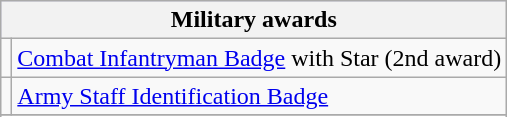<table class="wikitable">
<tr bgcolor = "#ccccff" align=center>
<th colspan=2>Military awards</th>
</tr>
<tr>
<td></td>
<td><a href='#'>Combat Infantryman Badge</a> with Star (2nd award)</td>
</tr>
<tr>
<td></td>
<td><a href='#'>Army Staff Identification Badge</a></td>
</tr>
<tr>
</tr>
<tr>
</tr>
</table>
